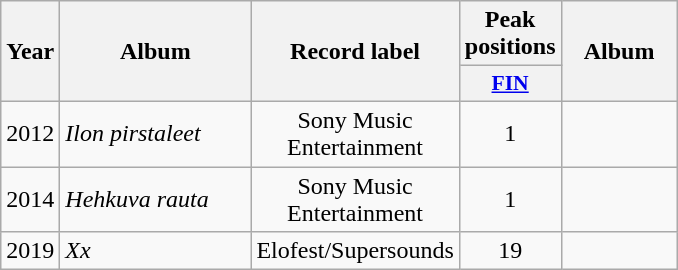<table class="wikitable">
<tr>
<th align="center" rowspan="2" width="10">Year</th>
<th align="center" rowspan="2" width="120">Album</th>
<th align="center" rowspan="2" width="120">Record label</th>
<th align="center" colspan="1" width="20">Peak positions</th>
<th align="center" rowspan="2" width="70">Album</th>
</tr>
<tr>
<th scope="col" style="width:3em;font-size:90%;"><a href='#'>FIN</a><br></th>
</tr>
<tr>
<td style="text-align:center;">2012</td>
<td><em>Ilon pirstaleet</em></td>
<td style="text-align:center;">Sony Music Entertainment</td>
<td style="text-align:center;">1</td>
<td style="text-align:center;"></td>
</tr>
<tr>
<td style="text-align:center;">2014</td>
<td><em>Hehkuva rauta</em></td>
<td style="text-align:center;">Sony Music Entertainment</td>
<td style="text-align:center;">1</td>
<td style="text-align:center;"></td>
</tr>
<tr>
<td style="text-align:center;">2019</td>
<td><em>Xx</em></td>
<td style="text-align:center;">Elofest/Supersounds</td>
<td style="text-align:center;">19<br></td>
<td style="text-align:center;"></td>
</tr>
</table>
